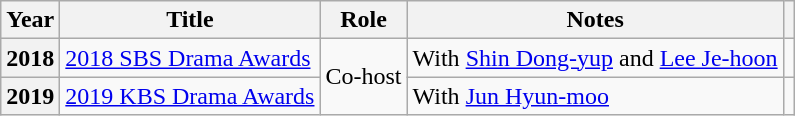<table class="wikitable plainrowheaders sortable">
<tr>
<th scope="col">Year</th>
<th scope="col">Title</th>
<th scope="col">Role</th>
<th scope="col">Notes</th>
<th scope="col" class="unsortable"></th>
</tr>
<tr>
<th scope="row">2018</th>
<td><a href='#'>2018 SBS Drama Awards</a></td>
<td rowspan="2">Co-host</td>
<td>With <a href='#'>Shin Dong-yup</a> and <a href='#'>Lee Je-hoon</a></td>
<td style="text-align:center"></td>
</tr>
<tr>
<th scope="row">2019</th>
<td><a href='#'>2019 KBS Drama Awards</a></td>
<td>With <a href='#'>Jun Hyun-moo</a></td>
<td style="text-align:center"></td>
</tr>
</table>
